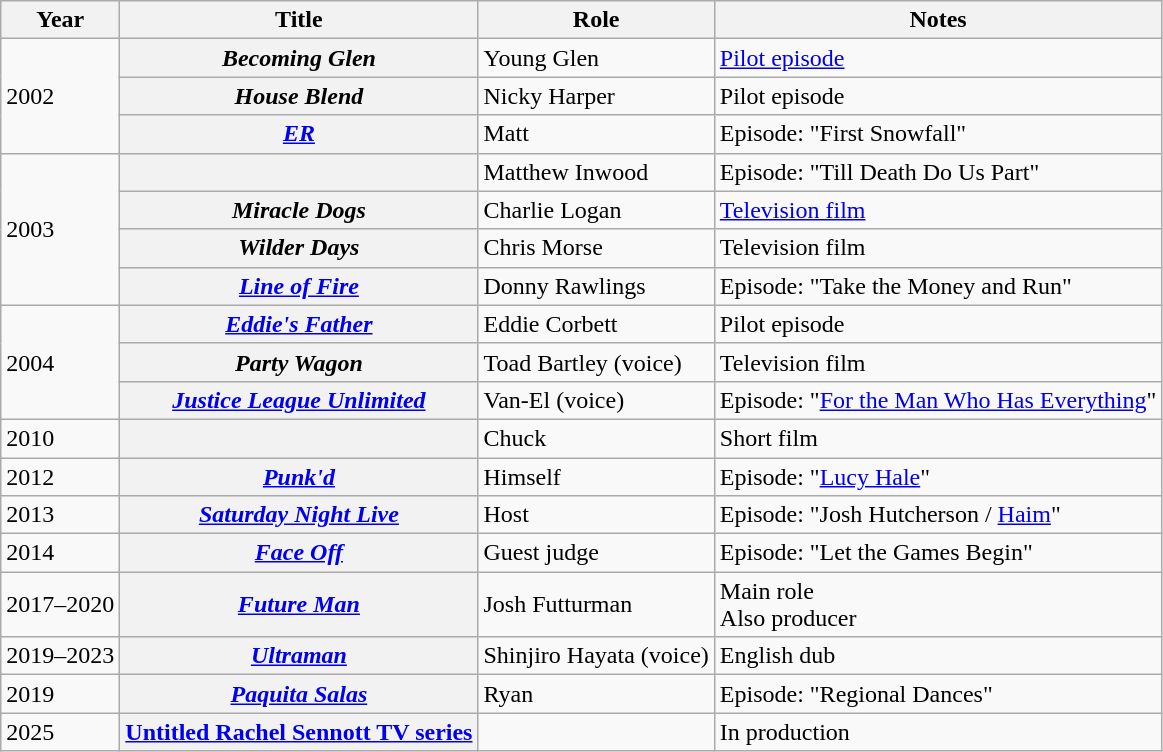<table class="wikitable sortable plainrowheaders">
<tr>
<th scope="col">Year</th>
<th scope="col">Title</th>
<th scope="col" class="unsortable">Role</th>
<th scope="col" class="unsortable">Notes</th>
</tr>
<tr>
<td rowspan="3">2002</td>
<th scope="row"><em>Becoming Glen</em></th>
<td>Young Glen</td>
<td><a href='#'>Pilot episode</a></td>
</tr>
<tr>
<th scope="row"><em>House Blend</em></th>
<td>Nicky Harper</td>
<td>Pilot episode</td>
</tr>
<tr>
<th scope="row"><em><a href='#'>ER</a></em></th>
<td>Matt</td>
<td>Episode: "First Snowfall"</td>
</tr>
<tr>
<td rowspan="4">2003</td>
<th scope="row"><em></em></th>
<td>Matthew Inwood</td>
<td>Episode: "Till Death Do Us Part"</td>
</tr>
<tr>
<th scope="row"><em>Miracle Dogs</em></th>
<td>Charlie Logan</td>
<td><a href='#'>Television film</a></td>
</tr>
<tr>
<th scope="row"><em>Wilder Days</em></th>
<td>Chris Morse</td>
<td>Television film</td>
</tr>
<tr>
<th scope="row"><em><a href='#'>Line of Fire</a></em></th>
<td>Donny Rawlings</td>
<td>Episode: "Take the Money and Run"</td>
</tr>
<tr>
<td rowspan="3">2004</td>
<th scope="row"><em><a href='#'>Eddie's Father</a></em></th>
<td>Eddie Corbett</td>
<td>Pilot episode</td>
</tr>
<tr>
<th scope="row"><em>Party Wagon</em></th>
<td>Toad Bartley (voice)</td>
<td>Television film</td>
</tr>
<tr>
<th scope="row"><em><a href='#'>Justice League Unlimited</a></em></th>
<td>Van-El (voice)</td>
<td>Episode: "<a href='#'>For the Man Who Has Everything</a>"</td>
</tr>
<tr>
<td>2010</td>
<th scope="row"><em></em></th>
<td>Chuck</td>
<td>Short film</td>
</tr>
<tr>
<td>2012</td>
<th scope="row"><em><a href='#'>Punk'd</a></em></th>
<td>Himself</td>
<td>Episode: "<a href='#'>Lucy Hale</a>"</td>
</tr>
<tr>
<td>2013</td>
<th scope="row"><em><a href='#'>Saturday Night Live</a></em></th>
<td>Host</td>
<td>Episode: "Josh Hutcherson / <a href='#'>Haim</a>"</td>
</tr>
<tr>
<td>2014</td>
<th scope="row"><em><a href='#'>Face Off</a></em></th>
<td>Guest judge</td>
<td>Episode: "Let the Games Begin"</td>
</tr>
<tr>
<td>2017–2020</td>
<th scope="row"><em><a href='#'>Future Man</a></em></th>
<td>Josh Futturman</td>
<td>Main role<br>Also producer</td>
</tr>
<tr>
<td>2019–2023</td>
<th scope="row"><em><a href='#'>Ultraman</a></em></th>
<td>Shinjiro Hayata (voice)</td>
<td>English dub</td>
</tr>
<tr>
<td>2019</td>
<th scope="row"><em><a href='#'>Paquita Salas</a></em></th>
<td>Ryan</td>
<td>Episode: "Regional Dances"</td>
</tr>
<tr>
<td>2025</td>
<th scope="row"><a href='#'>Untitled Rachel Sennott TV series</a></th>
<td></td>
<td>In production</td>
</tr>
</table>
